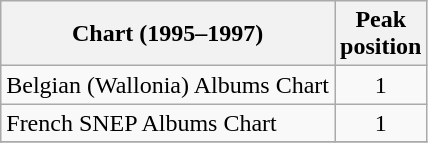<table class="wikitable sortable">
<tr>
<th align="left">Chart (1995–1997)</th>
<th align="center">Peak<br>position</th>
</tr>
<tr>
<td align="left">Belgian (Wallonia) Albums Chart</td>
<td align="center">1</td>
</tr>
<tr>
<td align="left">French SNEP Albums Chart</td>
<td align="center">1</td>
</tr>
<tr>
</tr>
</table>
